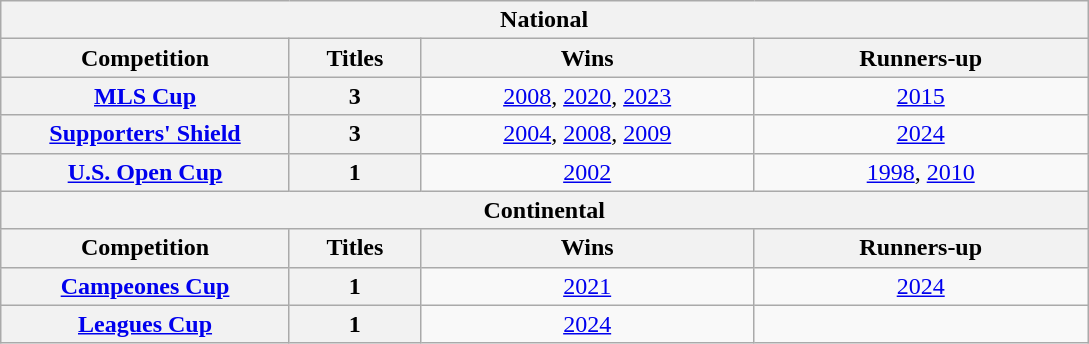<table class="wikitable">
<tr>
<th colspan="4">National</th>
</tr>
<tr>
<th style="width:185px">Competition</th>
<th style="width:80px">Titles</th>
<th style="width:215px">Wins</th>
<th style="width:215px">Runners-up</th>
</tr>
<tr>
<th style="text-align:center"><a href='#'>MLS Cup</a></th>
<th>3</th>
<td style="text-align:center"><a href='#'>2008</a>, <a href='#'>2020</a>, <a href='#'>2023</a></td>
<td style="text-align:center"><a href='#'>2015</a></td>
</tr>
<tr>
<th style="text-align:center"><a href='#'>Supporters' Shield</a></th>
<th>3</th>
<td style="text-align:center"><a href='#'>2004</a>, <a href='#'>2008</a>, <a href='#'>2009</a></td>
<td style="text-align:center"><a href='#'>2024</a></td>
</tr>
<tr>
<th style="text-align:center"><a href='#'>U.S. Open Cup</a></th>
<th>1</th>
<td style="text-align:center"><a href='#'>2002</a></td>
<td style="text-align:center"><a href='#'>1998</a>, <a href='#'>2010</a></td>
</tr>
<tr>
<th colspan="4">Continental</th>
</tr>
<tr>
<th style="width:185px">Competition</th>
<th style="width:80px">Titles</th>
<th style="width:215px">Wins</th>
<th style="width:215px">Runners-up</th>
</tr>
<tr>
<th style="text-align:center"><a href='#'>Campeones Cup</a></th>
<th>1</th>
<td style="text-align:center"><a href='#'>2021</a></td>
<td style="text-align:center"><a href='#'>2024</a></td>
</tr>
<tr>
<th style="text-align:center"><a href='#'>Leagues Cup</a></th>
<th>1</th>
<td style="text-align:center"><a href='#'>2024</a></td>
<td style="text-align:center"></td>
</tr>
</table>
